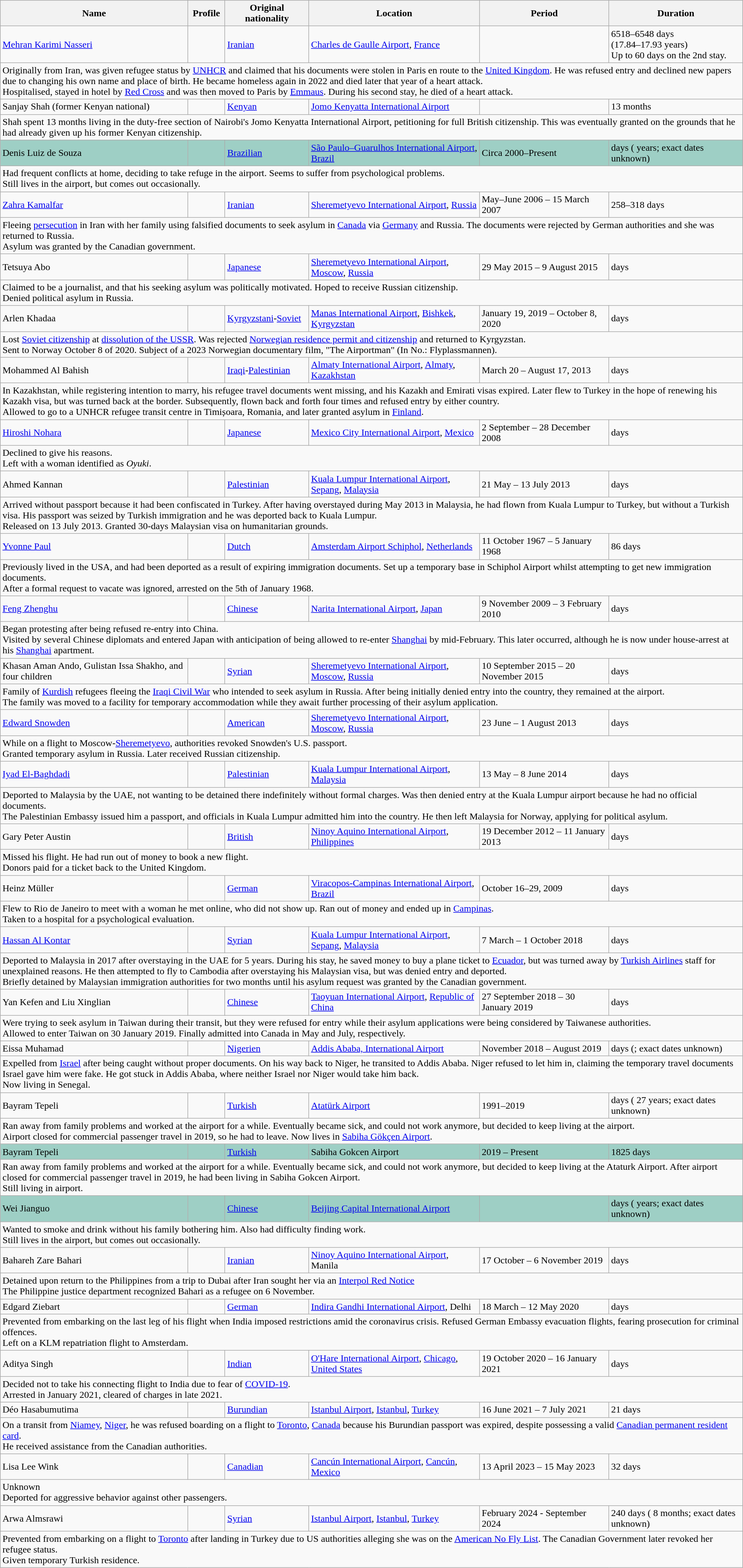<table class="wikitable sortable">
<tr>
<th>Name</th>
<th class="unsortable">Profile</th>
<th>Original nationality</th>
<th>Location</th>
<th data-sort-type="isoDate">Period</th>
<th data-sort-type="number">Duration</th>
</tr>
<tr>
<td><a href='#'>Mehran Karimi Nasseri</a></td>
<td></td>
<td><a href='#'>Iranian</a></td>
<td><a href='#'>Charles de Gaulle Airport</a>, <a href='#'>France</a></td>
<td><br></td>
<td>6518–6548 days<br>(17.84–17.93 years)<br>Up to 60 days on the 2nd stay.</td>
</tr>
<tr class="expand-child">
<td colspan="6">Originally from Iran, was given refugee status by <a href='#'>UNHCR</a> and claimed that his documents were stolen in Paris en route to the <a href='#'>United Kingdom</a>. He was refused entry and declined new papers due to changing his own name and place of birth. He became homeless again in 2022 and died later that year of a heart attack.<br>Hospitalised, stayed in hotel by <a href='#'>Red Cross</a> and was then moved to Paris by <a href='#'>Emmaus</a>. During his second stay, he died of a heart attack.</td>
</tr>
<tr>
<td>Sanjay Shah (former Kenyan national)</td>
<td></td>
<td><a href='#'>Kenyan</a></td>
<td><a href='#'>Jomo Kenyatta International Airport</a></td>
<td></td>
<td>13 months</td>
</tr>
<tr class="expand-child">
<td colspan="6">Shah spent 13 months living in the duty-free section of Nairobi's Jomo Kenyatta International Airport, petitioning for full British citizenship. This was eventually granted on the grounds that he had already given up his former Kenyan citizenship.</td>
</tr>
<tr bgcolor="#9ecfc5">
<td>Denis Luiz de Souza</td>
<td></td>
<td><a href='#'>Brazilian</a></td>
<td><a href='#'>São Paulo–Guarulhos International Airport</a>, <a href='#'>Brazil</a></td>
<td data-sort-value="2000">Circa 2000–Present</td>
<td> days (  years; exact dates unknown)</td>
</tr>
<tr class="expand-child">
<td colspan="6">Had frequent conflicts at home, deciding to take refuge in the airport. Seems to suffer from psychological problems.<br>Still lives in the airport, but comes out occasionally.</td>
</tr>
<tr>
<td><a href='#'>Zahra Kamalfar</a></td>
<td></td>
<td><a href='#'>Iranian</a></td>
<td><a href='#'>Sheremetyevo International Airport</a>, <a href='#'>Russia</a></td>
<td data-sort-value="2006-06-01">May–June 2006 – 15 March 2007</td>
<td>258–318 days</td>
</tr>
<tr class="expand-child">
<td colspan="6">Fleeing <a href='#'>persecution</a> in Iran with her family using falsified documents to seek asylum in <a href='#'>Canada</a> via <a href='#'>Germany</a> and Russia. The documents were rejected by German authorities and she was returned to Russia.<br>Asylum was granted by the Canadian government.</td>
</tr>
<tr>
<td>Tetsuya Abo</td>
<td></td>
<td><a href='#'>Japanese</a></td>
<td><a href='#'>Sheremetyevo International Airport</a>, <a href='#'>Moscow</a>, <a href='#'>Russia</a></td>
<td>29 May 2015 – 9 August 2015</td>
<td> days</td>
</tr>
<tr class="expand-child">
<td colspan="6">Claimed to be a journalist, and that his seeking asylum was politically motivated. Hoped to receive Russian citizenship.<br>Denied political asylum in Russia.</td>
</tr>
<tr>
<td>Arlen Khadaa</td>
<td></td>
<td><a href='#'>Kyrgyzstani</a>-<a href='#'>Soviet</a></td>
<td><a href='#'>Manas International Airport</a>, <a href='#'>Bishkek</a>, <a href='#'>Kyrgyzstan</a></td>
<td data-sort-value="2019-01-19">January 19, 2019 – October 8, 2020</td>
<td> days</td>
</tr>
<tr class="expand-child">
<td colspan="6">Lost <a href='#'>Soviet citizenship</a> at <a href='#'>dissolution of the USSR</a>. Was rejected <a href='#'>Norwegian residence permit and citizenship</a> and returned to Kyrgyzstan.<br>Sent to Norway October 8 of 2020. Subject of a 2023 Norwegian documentary film, "The Airportman" (In No.: Flyplassmannen).</td>
</tr>
<tr>
<td>Mohammed Al Bahish</td>
<td></td>
<td><a href='#'>Iraqi</a>-<a href='#'>Palestinian</a></td>
<td><a href='#'>Almaty International Airport</a>, <a href='#'>Almaty</a>, <a href='#'>Kazakhstan</a></td>
<td data-sort-value="2013-03-20">March 20 – August 17, 2013</td>
<td> days</td>
</tr>
<tr class="expand-child">
<td colspan="6">In Kazakhstan, while registering intention to marry, his refugee travel documents went missing, and his Kazakh and Emirati visas expired. Later flew to Turkey in the hope of renewing his Kazakh visa, but was turned back at the border. Subsequently, flown back and forth four times and refused entry by either country.<br>Allowed to go to a UNHCR refugee transit centre in Timișoara, Romania, and later granted asylum in <a href='#'>Finland</a>.</td>
</tr>
<tr>
<td><a href='#'>Hiroshi Nohara</a></td>
<td></td>
<td><a href='#'>Japanese</a></td>
<td><a href='#'>Mexico City International Airport</a>, <a href='#'>Mexico</a></td>
<td data-sort-value="2008-09-02">2 September – 28 December 2008</td>
<td> days</td>
</tr>
<tr class="expand-child">
<td colspan="6">Declined to give his reasons.<br>Left with a woman identified as <em>Oyuki</em>.</td>
</tr>
<tr>
<td>Ahmed Kannan</td>
<td></td>
<td><a href='#'>Palestinian</a></td>
<td><a href='#'>Kuala Lumpur International Airport</a>, <a href='#'>Sepang</a>, <a href='#'>Malaysia</a></td>
<td data-sort-value="2013-05-21">21 May – 13 July 2013</td>
<td> days</td>
</tr>
<tr class="expand-child">
<td colspan="6">Arrived without passport because it had been confiscated in Turkey. After having overstayed during May 2013 in Malaysia, he had flown from Kuala Lumpur to Turkey, but without a Turkish visa. His passport was seized by Turkish immigration and he was deported back to Kuala Lumpur.<br>Released on 13 July 2013. Granted 30-days Malaysian visa on humanitarian grounds.</td>
</tr>
<tr>
<td><a href='#'>Yvonne Paul</a></td>
<td></td>
<td><a href='#'>Dutch</a></td>
<td><a href='#'>Amsterdam Airport Schiphol</a>, <a href='#'>Netherlands</a></td>
<td data-sort-value="1967-10">11 October 1967 – 5 January 1968</td>
<td>86 days</td>
</tr>
<tr class="expand-child">
<td colspan="6">Previously lived in the USA, and had been deported as a result of expiring immigration documents. Set up a temporary base in Schiphol Airport whilst attempting to get new immigration documents.<br>After a formal request to vacate was ignored, arrested on the 5th of January 1968.</td>
</tr>
<tr>
<td><a href='#'>Feng Zhenghu</a></td>
<td></td>
<td><a href='#'>Chinese</a></td>
<td><a href='#'>Narita International Airport</a>, <a href='#'>Japan</a></td>
<td data-sort-value="2009-11-09">9 November 2009 – 3 February 2010</td>
<td> days</td>
</tr>
<tr class="expand-child">
<td colspan="6">Began protesting after being refused re-entry into China.<br>Visited by several Chinese diplomats and entered Japan with anticipation of being allowed to re-enter <a href='#'>Shanghai</a> by mid-February. This later occurred, although he is now under house-arrest at his <a href='#'>Shanghai</a> apartment.</td>
</tr>
<tr>
<td>Khasan Aman Ando, Gulistan Issa Shakho, and four children</td>
<td></td>
<td><a href='#'>Syrian</a></td>
<td><a href='#'>Sheremetyevo International Airport</a>, <a href='#'>Moscow</a>, <a href='#'>Russia</a></td>
<td>10 September 2015 – 20 November 2015</td>
<td> days</td>
</tr>
<tr class="expand-child">
<td colspan="6">Family of <a href='#'>Kurdish</a> refugees fleeing the <a href='#'>Iraqi Civil War</a> who intended to seek asylum in Russia. After being initially denied entry into the country, they remained at the airport.<br>The family was moved to a facility for temporary accommodation while they await further processing of their asylum application.</td>
</tr>
<tr>
<td><a href='#'>Edward Snowden</a></td>
<td></td>
<td><a href='#'>American</a></td>
<td><a href='#'>Sheremetyevo International Airport</a>, <a href='#'>Moscow</a>, <a href='#'>Russia</a></td>
<td data-sort-value="2013-06-23">23 June – 1 August 2013</td>
<td> days</td>
</tr>
<tr class="expand-child">
<td colspan="6">While on a flight to Moscow-<a href='#'>Sheremetyevo</a>, authorities revoked Snowden's U.S. passport.<br>Granted temporary asylum in Russia. Later received Russian citizenship.</td>
</tr>
<tr>
<td><a href='#'>Iyad El-Baghdadi</a></td>
<td></td>
<td><a href='#'>Palestinian</a></td>
<td><a href='#'>Kuala Lumpur International Airport</a>, <a href='#'>Malaysia</a></td>
<td data-sort-value="2014-05-13">13 May – 8 June 2014</td>
<td> days</td>
</tr>
<tr class="expand-child">
<td colspan="6">Deported to Malaysia by the UAE, not wanting to be detained there indefinitely without formal charges. Was then denied entry at the Kuala Lumpur airport because he had no official documents.<br>The Palestinian Embassy issued him a passport, and officials in Kuala Lumpur admitted him into the country. He then left Malaysia for Norway, applying for political asylum.</td>
</tr>
<tr>
<td>Gary Peter Austin</td>
<td></td>
<td><a href='#'>British</a></td>
<td><a href='#'>Ninoy Aquino International Airport</a>, <a href='#'>Philippines</a></td>
<td data-sort-value="2012-12-19">19 December 2012 – 11 January 2013</td>
<td> days</td>
</tr>
<tr class="expand-child">
<td colspan="6">Missed his flight. He had run out of money to book a new flight.<br>Donors paid for a ticket back to the United Kingdom.</td>
</tr>
<tr>
<td>Heinz Müller</td>
<td></td>
<td><a href='#'>German</a></td>
<td><a href='#'>Viracopos-Campinas International Airport</a>, <a href='#'>Brazil</a></td>
<td data-sort-value="2009-10-16">October 16–29, 2009</td>
<td> days</td>
</tr>
<tr class="expand-child">
<td colspan="6">Flew to Rio de Janeiro to meet with a woman he met online, who did not show up. Ran out of money and ended up in <a href='#'>Campinas</a>.<br>Taken to a hospital for a psychological evaluation.</td>
</tr>
<tr>
<td><a href='#'>Hassan Al Kontar</a></td>
<td></td>
<td><a href='#'>Syrian</a></td>
<td><a href='#'>Kuala Lumpur International Airport</a>, <a href='#'>Sepang</a>, <a href='#'>Malaysia</a></td>
<td data-sort-value="2018-03-07">7 March – 1 October 2018</td>
<td> days</td>
</tr>
<tr class="expand-child">
<td colspan="6">Deported to Malaysia in 2017 after overstaying in the UAE for 5 years. During his stay, he saved money to buy a plane ticket to <a href='#'>Ecuador</a>, but was turned away by <a href='#'>Turkish Airlines</a> staff for unexplained reasons. He then attempted to fly to Cambodia after overstaying his Malaysian visa, but was denied entry and deported.<br>Briefly detained by Malaysian immigration authorities for two months until his asylum request was granted by the Canadian government.</td>
</tr>
<tr>
<td>Yan Kefen and Liu Xinglian</td>
<td></td>
<td><a href='#'>Chinese</a></td>
<td><a href='#'>Taoyuan International Airport</a>, <a href='#'>Republic of China</a></td>
<td data-sort-value="2018-09-27">27 September 2018 – 30 January 2019</td>
<td> days</td>
</tr>
<tr class="expand-child">
<td colspan="6">Were trying to seek asylum in Taiwan during their transit, but they were refused for entry while their asylum applications were being considered by Taiwanese authorities.<br>Allowed to enter Taiwan on 30 January 2019. Finally admitted into Canada in May and July, respectively.</td>
</tr>
<tr>
<td>Eissa Muhamad</td>
<td></td>
<td><a href='#'>Nigerien</a></td>
<td><a href='#'>Addis Ababa, International Airport</a></td>
<td>November 2018 – August 2019</td>
<td> days (; exact dates unknown)</td>
</tr>
<tr class="expand-child">
<td colspan="6">Expelled from <a href='#'>Israel</a> after being caught without proper documents. On his way back to Niger, he transited to Addis Ababa. Niger refused to let him in, claiming the temporary travel documents Israel gave him were fake. He got stuck in Addis Ababa, where neither Israel nor Niger would take him back.<br>Now living in Senegal.</td>
</tr>
<tr>
<td>Bayram Tepeli</td>
<td></td>
<td><a href='#'>Turkish</a></td>
<td><a href='#'>Atatürk Airport</a></td>
<td>1991–2019</td>
<td> days ( 27 years; exact dates unknown)</td>
</tr>
<tr class="expand-child">
<td colspan="6">Ran away from family problems and worked at the airport for a while. Eventually became sick, and could not work anymore, but decided to keep living at the airport.<br>Airport closed for commercial passenger travel in 2019, so he had to leave. Now lives in <a href='#'>Sabiha Gökçen Airport</a>.</td>
</tr>
<tr bgcolor="#9ecfc5">
<td>Bayram Tepeli</td>
<td></td>
<td><a href='#'>Turkish</a></td>
<td>Sabiha Gokcen Airport</td>
<td>2019 –  Present</td>
<td>1825 days</td>
</tr>
<tr class="expand-child">
<td colspan="6">Ran away from family problems and worked at the airport for a while. Eventually became sick, and could not work anymore, but decided to keep living at the Ataturk Airport. After airport closed for commercial passenger travel in 2019, he had been living in Sabiha Gokcen Airport.<br>Still living in airport.</td>
</tr>
<tr id="Wei Jianguo" bgcolor="#9ecfc5">
<td>Wei Jianguo</td>
<td></td>
<td><a href='#'>Chinese</a></td>
<td><a href='#'>Beijing Capital International Airport</a></td>
<td></td>
<td> days (  years; exact dates unknown)</td>
</tr>
<tr class="expand-child">
<td colspan="6">Wanted to smoke and drink without his family bothering him. Also had difficulty finding work.<br>Still lives in the airport, but comes out occasionally.</td>
</tr>
<tr>
<td>Bahareh Zare Bahari</td>
<td></td>
<td><a href='#'>Iranian</a></td>
<td><a href='#'>Ninoy Aquino International Airport</a>, Manila</td>
<td>17 October – 6 November 2019</td>
<td> days</td>
</tr>
<tr class="expand-child">
<td colspan="6">Detained upon return to the Philippines from a trip to Dubai after Iran sought her via an <a href='#'>Interpol Red Notice</a><br>The Philippine justice department recognized Bahari as a refugee on 6 November.</td>
</tr>
<tr>
<td>Edgard Ziebart</td>
<td></td>
<td><a href='#'>German</a></td>
<td><a href='#'>Indira Gandhi International Airport</a>, Delhi</td>
<td>18 March – 12 May 2020</td>
<td> days</td>
</tr>
<tr class="expand-child">
<td colspan="6">Prevented from embarking on the last leg of his flight when India imposed restrictions amid the coronavirus crisis. Refused German Embassy evacuation flights, fearing prosecution for criminal offences.<br>Left on a KLM repatriation flight to Amsterdam.</td>
</tr>
<tr>
<td>Aditya Singh</td>
<td></td>
<td><a href='#'>Indian</a></td>
<td><a href='#'>O'Hare International Airport</a>, <a href='#'>Chicago</a>, <a href='#'>United States</a></td>
<td>19 October 2020 – 16 January 2021</td>
<td> days</td>
</tr>
<tr class="expand-child">
<td colspan="6">Decided not to take his connecting flight to India due to fear of <a href='#'>COVID-19</a>.<br>Arrested in January 2021, cleared of charges in late 2021.</td>
</tr>
<tr>
<td>Déo Hasabumutima</td>
<td></td>
<td><a href='#'>Burundian</a></td>
<td><a href='#'>Istanbul Airport</a>, <a href='#'>Istanbul</a>, <a href='#'>Turkey</a></td>
<td>16 June 2021 – 7 July 2021</td>
<td>21 days</td>
</tr>
<tr class="expand-child">
<td colspan="6">On a transit from <a href='#'>Niamey</a>, <a href='#'>Niger</a>, he was refused boarding on a flight to <a href='#'>Toronto</a>, <a href='#'>Canada</a> because his Burundian passport was expired, despite possessing a valid <a href='#'>Canadian permanent resident card</a>.<br>He received assistance from the Canadian authorities.</td>
</tr>
<tr>
<td>Lisa Lee Wink</td>
<td></td>
<td><a href='#'>Canadian</a></td>
<td><a href='#'>Cancún International Airport</a>, <a href='#'>Cancún</a>, <a href='#'>Mexico</a></td>
<td>13 April 2023 – 15 May 2023</td>
<td>32 days</td>
</tr>
<tr class="expand-child">
<td colspan="6">Unknown<br>Deported for aggressive behavior against other passengers.</td>
</tr>
<tr>
<td>Arwa Almsrawi</td>
<td></td>
<td><a href='#'>Syrian</a></td>
<td><a href='#'>Istanbul Airport</a>, <a href='#'>Istanbul</a>, <a href='#'>Turkey</a></td>
<td>February 2024 - September 2024</td>
<td>240 days ( 8 months; exact dates unknown)</td>
</tr>
<tr class="expand-child">
<td colspan="6">Prevented from embarking on a flight to <a href='#'>Toronto</a> after landing in Turkey due to US authorities alleging she was on the <a href='#'>American No Fly List</a>. The Canadian Government later revoked her refugee status.<br>Given temporary Turkish residence.</td>
</tr>
</table>
